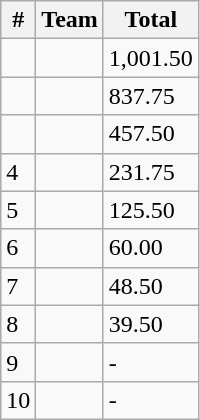<table class="wikitable">
<tr>
<th>#</th>
<th>Team</th>
<th>Total</th>
</tr>
<tr>
<td></td>
<td></td>
<td>1,001.50</td>
</tr>
<tr>
<td></td>
<td><strong></strong></td>
<td>837.75</td>
</tr>
<tr>
<td></td>
<td></td>
<td>457.50</td>
</tr>
<tr>
<td>4</td>
<td></td>
<td>231.75</td>
</tr>
<tr>
<td>5</td>
<td></td>
<td>125.50</td>
</tr>
<tr>
<td>6</td>
<td></td>
<td>60.00</td>
</tr>
<tr>
<td>7</td>
<td></td>
<td>48.50</td>
</tr>
<tr>
<td>8</td>
<td></td>
<td>39.50</td>
</tr>
<tr>
<td>9</td>
<td></td>
<td>-</td>
</tr>
<tr>
<td>10</td>
<td></td>
<td>-</td>
</tr>
</table>
